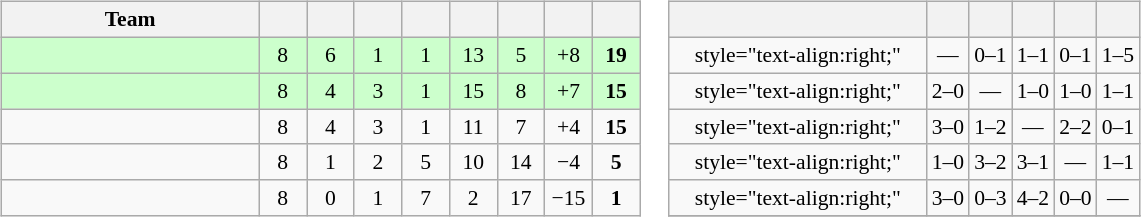<table>
<tr>
<td><br><table class="wikitable" style="text-align: center; font-size: 90%;">
<tr>
<th width=165>Team</th>
<th width=25></th>
<th width=25></th>
<th width=25></th>
<th width=25></th>
<th width=25></th>
<th width=25></th>
<th width=25></th>
<th width=25></th>
</tr>
<tr style="background:#cfc;">
<td align="left"></td>
<td>8</td>
<td>6</td>
<td>1</td>
<td>1</td>
<td>13</td>
<td>5</td>
<td>+8</td>
<td><strong>19</strong></td>
</tr>
<tr style="background:#cfc;">
<td align="left"></td>
<td>8</td>
<td>4</td>
<td>3</td>
<td>1</td>
<td>15</td>
<td>8</td>
<td>+7</td>
<td><strong>15</strong></td>
</tr>
<tr>
<td align="left"></td>
<td>8</td>
<td>4</td>
<td>3</td>
<td>1</td>
<td>11</td>
<td>7</td>
<td>+4</td>
<td><strong>15</strong></td>
</tr>
<tr>
<td align="left"></td>
<td>8</td>
<td>1</td>
<td>2</td>
<td>5</td>
<td>10</td>
<td>14</td>
<td>−4</td>
<td><strong>5</strong></td>
</tr>
<tr>
<td align="left"></td>
<td>8</td>
<td>0</td>
<td>1</td>
<td>7</td>
<td>2</td>
<td>17</td>
<td>−15</td>
<td><strong>1</strong></td>
</tr>
</table>
</td>
<td><br><table class="wikitable" style="text-align:center; font-size:90%;">
<tr>
<th width=165> </th>
<th></th>
<th></th>
<th></th>
<th></th>
<th></th>
</tr>
<tr>
<td>style="text-align:right;"</td>
<td>—</td>
<td>0–1</td>
<td>1–1</td>
<td>0–1</td>
<td>1–5</td>
</tr>
<tr>
<td>style="text-align:right;"</td>
<td>2–0</td>
<td>—</td>
<td>1–0</td>
<td>1–0</td>
<td>1–1</td>
</tr>
<tr>
<td>style="text-align:right;"</td>
<td>3–0</td>
<td>1–2</td>
<td>—</td>
<td>2–2</td>
<td>0–1</td>
</tr>
<tr>
<td>style="text-align:right;"</td>
<td>1–0</td>
<td>3–2</td>
<td>3–1</td>
<td>—</td>
<td>1–1</td>
</tr>
<tr>
<td>style="text-align:right;"</td>
<td>3–0</td>
<td>0–3</td>
<td>4–2</td>
<td>0–0</td>
<td>—</td>
</tr>
<tr>
</tr>
</table>
</td>
</tr>
</table>
